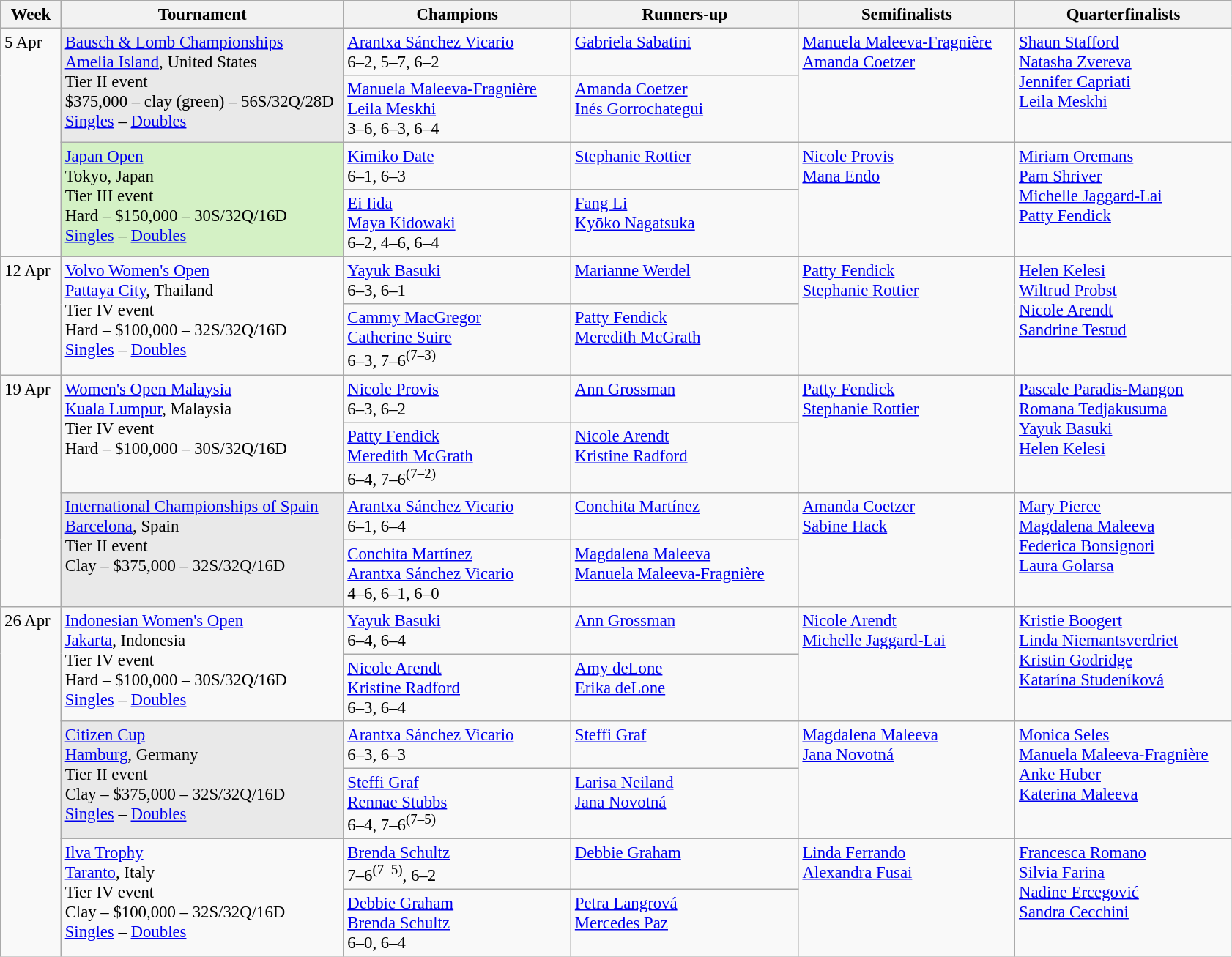<table class=wikitable style=font-size:95%>
<tr>
<th style="width:48px;">Week</th>
<th style="width:250px;">Tournament</th>
<th style="width:200px;">Champions</th>
<th style="width:200px;">Runners-up</th>
<th style="width:190px;">Semifinalists</th>
<th style="width:190px;">Quarterfinalists</th>
</tr>
<tr valign=top>
<td rowspan=4>5 Apr</td>
<td rowspan=2 style="background:#e9e9e9;"><a href='#'>Bausch & Lomb Championships</a> <br> <a href='#'>Amelia Island</a>, United States <br> Tier II event <br> $375,000 – clay (green) – 56S/32Q/28D<br><a href='#'>Singles</a> – <a href='#'>Doubles</a></td>
<td> <a href='#'>Arantxa Sánchez Vicario</a><br>6–2, 5–7, 6–2</td>
<td> <a href='#'>Gabriela Sabatini</a></td>
<td rowspan=2>  <a href='#'>Manuela Maleeva-Fragnière</a><br> <a href='#'>Amanda Coetzer</a></td>
<td rowspan=2> <a href='#'>Shaun Stafford</a><br> <a href='#'>Natasha Zvereva</a><br> <a href='#'>Jennifer Capriati</a><br> <a href='#'>Leila Meskhi</a></td>
</tr>
<tr valign=top>
<td> <a href='#'>Manuela Maleeva-Fragnière</a> <br>  <a href='#'>Leila Meskhi</a><br> 3–6, 6–3, 6–4</td>
<td> <a href='#'>Amanda Coetzer</a> <br>  <a href='#'>Inés Gorrochategui</a></td>
</tr>
<tr valign=top>
<td rowspan=2 style="background:#d4f1c5;"><a href='#'>Japan Open</a> <br> Tokyo, Japan <br> Tier III event <br> Hard – $150,000 – 30S/32Q/16D<br><a href='#'>Singles</a> – <a href='#'>Doubles</a></td>
<td> <a href='#'>Kimiko Date</a><br>6–1, 6–3</td>
<td> <a href='#'>Stephanie Rottier</a></td>
<td rowspan=2>  <a href='#'>Nicole Provis</a><br> <a href='#'>Mana Endo</a></td>
<td rowspan=2> <a href='#'>Miriam Oremans</a><br> <a href='#'>Pam Shriver</a><br> <a href='#'>Michelle Jaggard-Lai</a><br> <a href='#'>Patty Fendick</a></td>
</tr>
<tr valign=top>
<td> <a href='#'>Ei Iida</a> <br>  <a href='#'>Maya Kidowaki</a><br> 6–2, 4–6, 6–4</td>
<td> <a href='#'>Fang Li</a> <br>  <a href='#'>Kyōko Nagatsuka</a></td>
</tr>
<tr valign=top>
<td rowspan=2>12 Apr</td>
<td rowspan=2><a href='#'>Volvo Women's Open</a> <br> <a href='#'>Pattaya City</a>, Thailand <br> Tier IV event <br> Hard – $100,000 – 32S/32Q/16D<br><a href='#'>Singles</a> – <a href='#'>Doubles</a></td>
<td> <a href='#'>Yayuk Basuki</a><br>6–3, 6–1</td>
<td> <a href='#'>Marianne Werdel</a></td>
<td rowspan=2>  <a href='#'>Patty Fendick</a><br> <a href='#'>Stephanie Rottier</a></td>
<td rowspan=2> <a href='#'>Helen Kelesi</a><br> <a href='#'>Wiltrud Probst</a><br> <a href='#'>Nicole Arendt</a><br> <a href='#'>Sandrine Testud</a></td>
</tr>
<tr valign=top>
<td> <a href='#'>Cammy MacGregor</a> <br>  <a href='#'>Catherine Suire</a><br> 6–3, 7–6<sup>(7–3)</sup></td>
<td> <a href='#'>Patty Fendick</a> <br>  <a href='#'>Meredith McGrath</a></td>
</tr>
<tr valign=top>
<td rowspan=4>19 Apr</td>
<td rowspan=2><a href='#'>Women's Open Malaysia</a> <br> <a href='#'>Kuala Lumpur</a>, Malaysia <br> Tier IV event <br> Hard – $100,000 – 30S/32Q/16D</td>
<td> <a href='#'>Nicole Provis</a><br>6–3, 6–2</td>
<td> <a href='#'>Ann Grossman</a></td>
<td rowspan=2>  <a href='#'>Patty Fendick</a><br> <a href='#'>Stephanie Rottier</a></td>
<td rowspan=2> <a href='#'>Pascale Paradis-Mangon</a><br> <a href='#'>Romana Tedjakusuma</a><br> <a href='#'>Yayuk Basuki</a><br> <a href='#'>Helen Kelesi</a></td>
</tr>
<tr valign=top>
<td> <a href='#'>Patty Fendick</a> <br>  <a href='#'>Meredith McGrath</a><br> 6–4, 7–6<sup>(7–2)</sup></td>
<td> <a href='#'>Nicole Arendt</a> <br>  <a href='#'>Kristine Radford</a></td>
</tr>
<tr valign=top>
<td rowspan=2 style="background:#e9e9e9;"><a href='#'>International Championships of Spain</a> <br> <a href='#'>Barcelona</a>, Spain <br> Tier II event <br> Clay – $375,000 – 32S/32Q/16D</td>
<td> <a href='#'>Arantxa Sánchez Vicario</a><br>6–1, 6–4</td>
<td> <a href='#'>Conchita Martínez</a></td>
<td rowspan=2>  <a href='#'>Amanda Coetzer</a><br> <a href='#'>Sabine Hack</a></td>
<td rowspan=2> <a href='#'>Mary Pierce</a><br> <a href='#'>Magdalena Maleeva</a><br> <a href='#'>Federica Bonsignori</a><br> <a href='#'>Laura Golarsa</a></td>
</tr>
<tr valign=top>
<td> <a href='#'>Conchita Martínez</a> <br>  <a href='#'>Arantxa Sánchez Vicario</a><br> 4–6, 6–1, 6–0</td>
<td> <a href='#'>Magdalena Maleeva</a> <br>  <a href='#'>Manuela Maleeva-Fragnière</a></td>
</tr>
<tr valign=top>
<td rowspan=6>26 Apr</td>
<td rowspan=2><a href='#'>Indonesian Women's Open</a> <br> <a href='#'>Jakarta</a>, Indonesia <br> Tier IV event <br> Hard – $100,000 – 30S/32Q/16D<br><a href='#'>Singles</a> – <a href='#'>Doubles</a></td>
<td> <a href='#'>Yayuk Basuki</a><br>6–4, 6–4</td>
<td> <a href='#'>Ann Grossman</a></td>
<td rowspan=2>  <a href='#'>Nicole Arendt</a><br> <a href='#'>Michelle Jaggard-Lai</a></td>
<td rowspan=2> <a href='#'>Kristie Boogert</a><br> <a href='#'>Linda Niemantsverdriet</a><br> <a href='#'>Kristin Godridge</a><br> <a href='#'>Katarína Studeníková</a></td>
</tr>
<tr valign=top>
<td> <a href='#'>Nicole Arendt</a> <br>  <a href='#'>Kristine Radford</a><br> 6–3, 6–4</td>
<td> <a href='#'>Amy deLone</a> <br>  <a href='#'>Erika deLone</a></td>
</tr>
<tr valign=top>
<td rowspan=2 style="background:#e9e9e9;"><a href='#'>Citizen Cup</a> <br> <a href='#'>Hamburg</a>, Germany <br> Tier II event <br> Clay – $375,000 – 32S/32Q/16D<br> <a href='#'>Singles</a> – <a href='#'>Doubles</a></td>
<td> <a href='#'>Arantxa Sánchez Vicario</a><br>6–3, 6–3</td>
<td> <a href='#'>Steffi Graf</a></td>
<td rowspan=2>  <a href='#'>Magdalena Maleeva</a><br> <a href='#'>Jana Novotná</a></td>
<td rowspan=2> <a href='#'>Monica Seles</a><br> <a href='#'>Manuela Maleeva-Fragnière</a><br> <a href='#'>Anke Huber</a><br> <a href='#'>Katerina Maleeva</a></td>
</tr>
<tr valign=top>
<td> <a href='#'>Steffi Graf</a> <br>  <a href='#'>Rennae Stubbs</a><br> 6–4, 7–6<sup>(7–5)</sup></td>
<td> <a href='#'>Larisa Neiland</a> <br>  <a href='#'>Jana Novotná</a></td>
</tr>
<tr valign=top>
<td rowspan=2><a href='#'>Ilva Trophy</a> <br> <a href='#'>Taranto</a>, Italy <br> Tier IV event <br> Clay – $100,000 – 32S/32Q/16D<br><a href='#'>Singles</a> – <a href='#'>Doubles</a></td>
<td> <a href='#'>Brenda Schultz</a><br>7–6<sup>(7–5)</sup>, 6–2</td>
<td> <a href='#'>Debbie Graham</a></td>
<td rowspan=2>  <a href='#'>Linda Ferrando</a><br> <a href='#'>Alexandra Fusai</a></td>
<td rowspan=2> <a href='#'>Francesca Romano</a><br> <a href='#'>Silvia Farina</a><br> <a href='#'>Nadine Ercegović</a><br> <a href='#'>Sandra Cecchini</a></td>
</tr>
<tr valign=top>
<td> <a href='#'>Debbie Graham</a> <br>  <a href='#'>Brenda Schultz</a><br> 6–0, 6–4</td>
<td> <a href='#'>Petra Langrová</a> <br>  <a href='#'>Mercedes Paz</a></td>
</tr>
</table>
